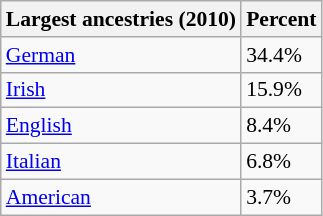<table class="wikitable sortable collapsible" style="font-size: 90%;">
<tr>
<th>Largest ancestries (2010)</th>
<th>Percent</th>
</tr>
<tr>
<td><a href='#'>German</a></td>
<td>34.4%</td>
</tr>
<tr>
<td><a href='#'>Irish</a></td>
<td>15.9%</td>
</tr>
<tr>
<td><a href='#'>English</a></td>
<td>8.4%</td>
</tr>
<tr>
<td><a href='#'>Italian</a></td>
<td>6.8%</td>
</tr>
<tr>
<td><a href='#'>American</a></td>
<td>3.7%</td>
</tr>
</table>
